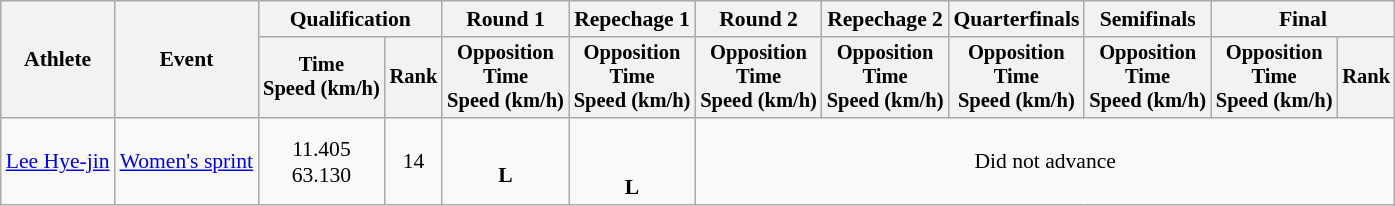<table class="wikitable" style="font-size:90%">
<tr>
<th rowspan=2>Athlete</th>
<th rowspan=2>Event</th>
<th colspan=2>Qualification</th>
<th>Round 1</th>
<th>Repechage 1</th>
<th>Round 2</th>
<th>Repechage 2</th>
<th>Quarterfinals</th>
<th>Semifinals</th>
<th colspan=2>Final</th>
</tr>
<tr style="font-size:95%">
<th>Time<br>Speed (km/h)</th>
<th>Rank</th>
<th>Opposition<br>Time<br>Speed (km/h)</th>
<th>Opposition<br>Time<br>Speed (km/h)</th>
<th>Opposition<br>Time<br>Speed (km/h)</th>
<th>Opposition<br>Time<br>Speed (km/h)</th>
<th>Opposition<br>Time<br>Speed (km/h)</th>
<th>Opposition<br>Time<br>Speed (km/h)</th>
<th>Opposition<br>Time<br>Speed (km/h)</th>
<th>Rank</th>
</tr>
<tr align=center>
<td align=left><a href='#'>Lee Hye-jin</a></td>
<td align=left><a href='#'>Women's sprint</a></td>
<td>11.405 <br> 63.130</td>
<td>14</td>
<td><br><strong>L</strong></td>
<td><br><br><strong>L</strong></td>
<td colspan=6>Did not advance</td>
</tr>
</table>
